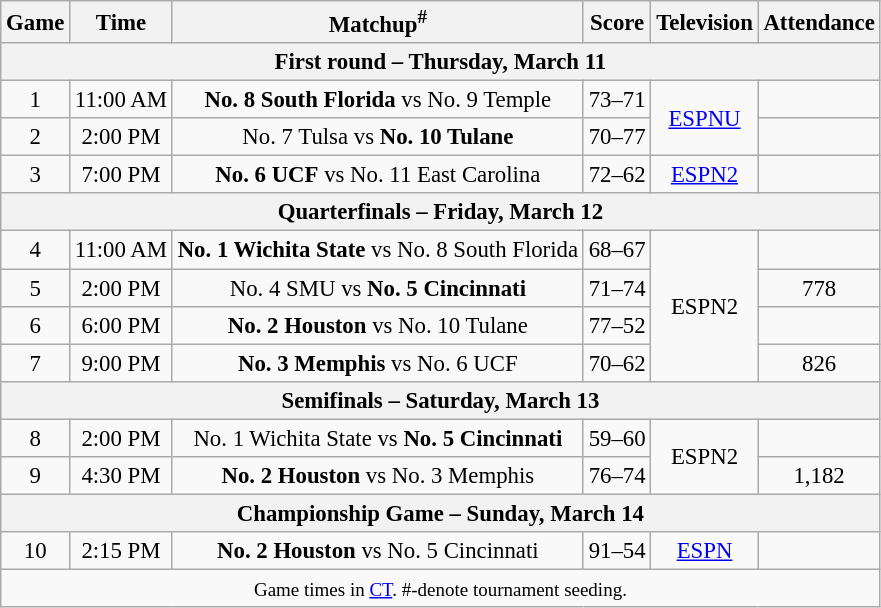<table class="wikitable" style="text-align:center; font-size:95%;">
<tr>
<th>Game</th>
<th>Time</th>
<th>Matchup<sup>#</sup></th>
<th>Score</th>
<th>Television</th>
<th>Attendance</th>
</tr>
<tr>
<th colspan=6>First round – Thursday, March 11</th>
</tr>
<tr>
<td align=center>1</td>
<td>11:00 AM</td>
<td><strong>No. 8 South Florida</strong> vs No. 9 Temple</td>
<td>73–71</td>
<td rowspan=2><a href='#'>ESPNU</a></td>
<td></td>
</tr>
<tr>
<td align=center>2</td>
<td>2:00 PM</td>
<td>No. 7 Tulsa vs <strong>No. 10 Tulane</strong></td>
<td>70–77</td>
<td></td>
</tr>
<tr>
<td align=center>3</td>
<td>7:00 PM</td>
<td><strong>No. 6 UCF</strong> vs No. 11 East Carolina</td>
<td>72–62</td>
<td><a href='#'>ESPN2</a></td>
<td></td>
</tr>
<tr>
<th colspan=6>Quarterfinals – Friday, March 12</th>
</tr>
<tr>
<td align=center>4</td>
<td>11:00 AM</td>
<td><strong>No. 1 Wichita State</strong> vs No. 8 South Florida</td>
<td>68–67</td>
<td rowspan=4>ESPN2</td>
<td></td>
</tr>
<tr>
<td align=center>5</td>
<td>2:00 PM</td>
<td>No. 4 SMU vs <strong>No. 5 Cincinnati</strong></td>
<td>71–74</td>
<td>778</td>
</tr>
<tr>
<td align=center>6</td>
<td>6:00 PM</td>
<td><strong>No. 2 Houston</strong> vs No. 10 Tulane</td>
<td>77–52</td>
<td></td>
</tr>
<tr>
<td align=center>7</td>
<td>9:00 PM</td>
<td><strong>No. 3 Memphis</strong> vs No. 6 UCF</td>
<td>70–62</td>
<td>826</td>
</tr>
<tr>
<th colspan=6>Semifinals – Saturday, March 13</th>
</tr>
<tr>
<td align=center>8</td>
<td>2:00 PM</td>
<td>No. 1 Wichita State vs <strong>No. 5 Cincinnati</strong></td>
<td>59–60</td>
<td rowspan=2>ESPN2</td>
<td></td>
</tr>
<tr>
<td align=center>9</td>
<td>4:30 PM</td>
<td><strong>No. 2 Houston</strong> vs No. 3 Memphis</td>
<td>76–74</td>
<td>1,182</td>
</tr>
<tr>
<th colspan=6>Championship Game – Sunday, March 14</th>
</tr>
<tr>
<td align=center>10</td>
<td>2:15 PM</td>
<td><strong>No. 2 Houston</strong> vs No. 5 Cincinnati</td>
<td>91–54</td>
<td><a href='#'>ESPN</a></td>
<td align=center></td>
</tr>
<tr>
<td colspan=6><small>Game times in <a href='#'>CT</a>. #-denote tournament seeding.</small></td>
</tr>
</table>
